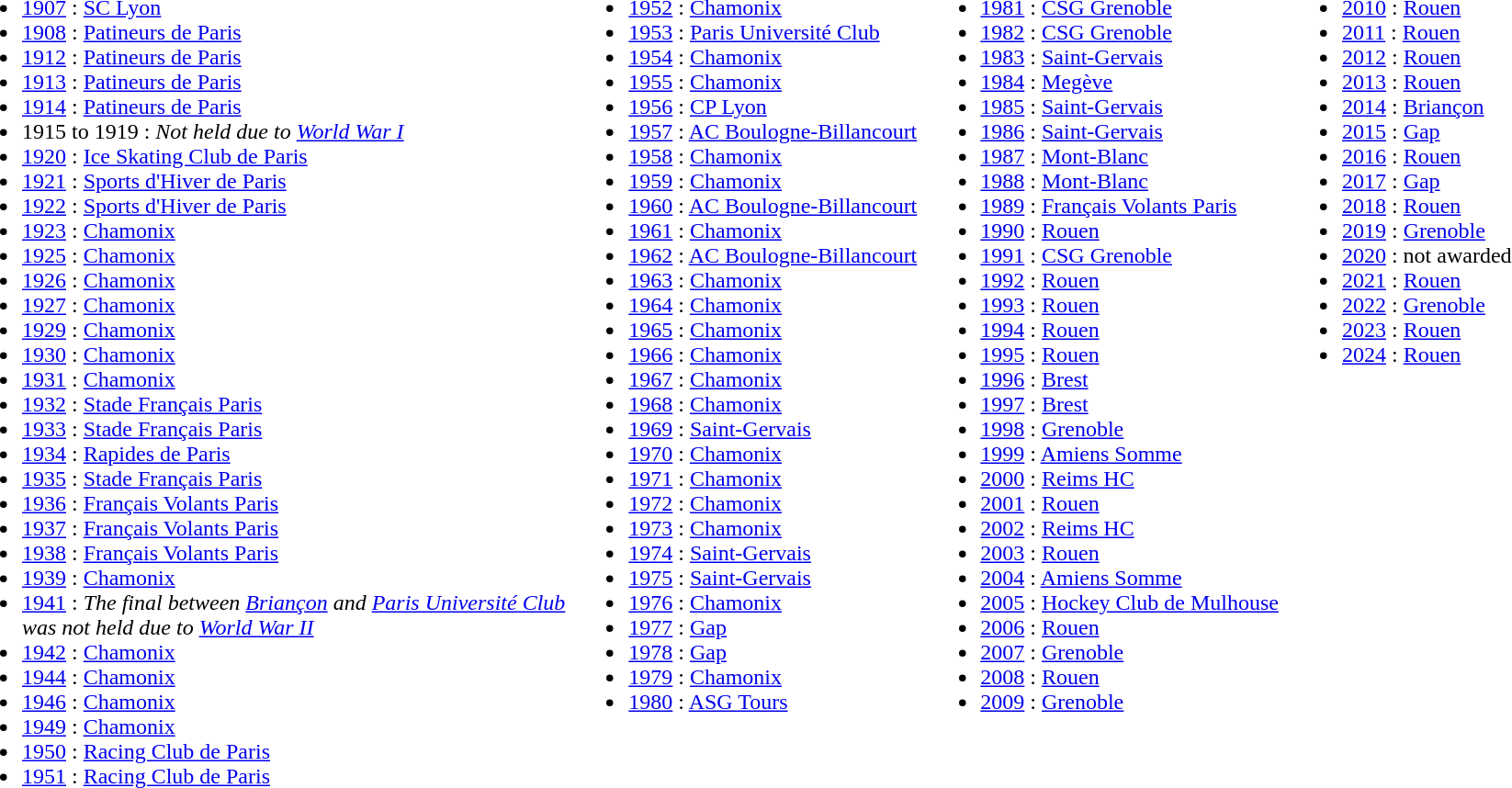<table border="0" cellpadding="2">
<tr valign="top">
<td><br><ul><li><a href='#'>1907</a> : <a href='#'>SC Lyon</a></li><li><a href='#'>1908</a> : <a href='#'>Patineurs de Paris</a></li><li><a href='#'>1912</a> : <a href='#'>Patineurs de Paris</a></li><li><a href='#'>1913</a> : <a href='#'>Patineurs de Paris</a></li><li><a href='#'>1914</a> : <a href='#'>Patineurs de Paris</a></li><li>1915 to 1919 : <em>Not held due to <a href='#'>World War I</a></em></li><li><a href='#'>1920</a> : <a href='#'>Ice Skating Club de Paris</a></li><li><a href='#'>1921</a> : <a href='#'>Sports d'Hiver de Paris</a></li><li><a href='#'>1922</a> : <a href='#'>Sports d'Hiver de Paris</a></li><li><a href='#'>1923</a> : <a href='#'>Chamonix</a></li><li><a href='#'>1925</a> : <a href='#'>Chamonix</a></li><li><a href='#'>1926</a> : <a href='#'>Chamonix</a></li><li><a href='#'>1927</a> : <a href='#'>Chamonix</a></li><li><a href='#'>1929</a> : <a href='#'>Chamonix</a></li><li><a href='#'>1930</a> : <a href='#'>Chamonix</a></li><li><a href='#'>1931</a> : <a href='#'>Chamonix</a></li><li><a href='#'>1932</a> : <a href='#'>Stade Français Paris</a></li><li><a href='#'>1933</a> : <a href='#'>Stade Français Paris</a></li><li><a href='#'>1934</a> : <a href='#'>Rapides de Paris</a></li><li><a href='#'>1935</a> : <a href='#'>Stade Français Paris</a></li><li><a href='#'>1936</a> : <a href='#'>Français Volants Paris</a></li><li><a href='#'>1937</a> : <a href='#'>Français Volants Paris</a></li><li><a href='#'>1938</a> : <a href='#'>Français Volants Paris</a></li><li><a href='#'>1939</a> : <a href='#'>Chamonix</a></li><li><a href='#'>1941</a> : <em>The final between <a href='#'>Briançon</a> and <a href='#'>Paris Université Club</a><br>was not held due to <a href='#'>World War II</a></em></li><li><a href='#'>1942</a> : <a href='#'>Chamonix</a></li><li><a href='#'>1944</a> : <a href='#'>Chamonix</a></li><li><a href='#'>1946</a> : <a href='#'>Chamonix</a></li><li><a href='#'>1949</a> : <a href='#'>Chamonix</a></li><li><a href='#'>1950</a> : <a href='#'>Racing Club de Paris</a></li><li><a href='#'>1951</a> : <a href='#'>Racing Club de Paris</a></li></ul></td>
<td><br><ul><li><a href='#'>1952</a> : <a href='#'>Chamonix</a></li><li><a href='#'>1953</a> : <a href='#'>Paris Université Club</a></li><li><a href='#'>1954</a> : <a href='#'>Chamonix</a></li><li><a href='#'>1955</a> : <a href='#'>Chamonix</a></li><li><a href='#'>1956</a> : <a href='#'>CP Lyon</a></li><li><a href='#'>1957</a> : <a href='#'>AC Boulogne-Billancourt</a></li><li><a href='#'>1958</a> : <a href='#'>Chamonix</a></li><li><a href='#'>1959</a> : <a href='#'>Chamonix</a></li><li><a href='#'>1960</a> : <a href='#'>AC Boulogne-Billancourt</a></li><li><a href='#'>1961</a> : <a href='#'>Chamonix</a></li><li><a href='#'>1962</a> : <a href='#'>AC Boulogne-Billancourt</a></li><li><a href='#'>1963</a> : <a href='#'>Chamonix</a></li><li><a href='#'>1964</a> : <a href='#'>Chamonix</a></li><li><a href='#'>1965</a> : <a href='#'>Chamonix</a></li><li><a href='#'>1966</a> : <a href='#'>Chamonix</a></li><li><a href='#'>1967</a> : <a href='#'>Chamonix</a></li><li><a href='#'>1968</a> : <a href='#'>Chamonix</a></li><li><a href='#'>1969</a> : <a href='#'>Saint-Gervais</a></li><li><a href='#'>1970</a> : <a href='#'>Chamonix</a></li><li><a href='#'>1971</a> : <a href='#'>Chamonix</a></li><li><a href='#'>1972</a> : <a href='#'>Chamonix</a></li><li><a href='#'>1973</a> : <a href='#'>Chamonix</a></li><li><a href='#'>1974</a> : <a href='#'>Saint-Gervais</a></li><li><a href='#'>1975</a> : <a href='#'>Saint-Gervais</a></li><li><a href='#'>1976</a> : <a href='#'>Chamonix</a></li><li><a href='#'>1977</a> : <a href='#'>Gap</a></li><li><a href='#'>1978</a> : <a href='#'>Gap</a></li><li><a href='#'>1979</a> : <a href='#'>Chamonix</a></li><li><a href='#'>1980</a> : <a href='#'>ASG Tours</a></li></ul></td>
<td><br><ul><li><a href='#'>1981</a> : <a href='#'>CSG Grenoble</a></li><li><a href='#'>1982</a> : <a href='#'>CSG Grenoble</a></li><li><a href='#'>1983</a> : <a href='#'>Saint-Gervais</a></li><li><a href='#'>1984</a> : <a href='#'>Megève</a></li><li><a href='#'>1985</a> : <a href='#'>Saint-Gervais</a></li><li><a href='#'>1986</a> : <a href='#'>Saint-Gervais</a></li><li><a href='#'>1987</a> : <a href='#'>Mont-Blanc</a></li><li><a href='#'>1988</a> : <a href='#'>Mont-Blanc</a></li><li><a href='#'>1989</a> : <a href='#'>Français Volants Paris</a></li><li><a href='#'>1990</a> : <a href='#'>Rouen</a></li><li><a href='#'>1991</a> : <a href='#'>CSG Grenoble</a></li><li><a href='#'>1992</a> : <a href='#'>Rouen</a></li><li><a href='#'>1993</a> : <a href='#'>Rouen</a></li><li><a href='#'>1994</a> : <a href='#'>Rouen</a></li><li><a href='#'>1995</a> : <a href='#'>Rouen</a></li><li><a href='#'>1996</a> : <a href='#'>Brest</a></li><li><a href='#'>1997</a> : <a href='#'>Brest</a></li><li><a href='#'>1998</a> : <a href='#'>Grenoble</a></li><li><a href='#'>1999</a> : <a href='#'>Amiens Somme</a></li><li><a href='#'>2000</a> : <a href='#'>Reims HC</a></li><li><a href='#'>2001</a> : <a href='#'>Rouen</a></li><li><a href='#'>2002</a> : <a href='#'>Reims HC</a></li><li><a href='#'>2003</a> : <a href='#'>Rouen</a></li><li><a href='#'>2004</a> : <a href='#'>Amiens Somme</a></li><li><a href='#'>2005</a> : <a href='#'>Hockey Club de Mulhouse</a></li><li><a href='#'>2006</a> : <a href='#'>Rouen</a></li><li><a href='#'>2007</a> : <a href='#'>Grenoble</a></li><li><a href='#'>2008</a> : <a href='#'>Rouen</a></li><li><a href='#'>2009</a> : <a href='#'>Grenoble</a></li></ul></td>
<td><br><ul><li><a href='#'>2010</a> : <a href='#'>Rouen</a></li><li><a href='#'>2011</a> : <a href='#'>Rouen</a></li><li><a href='#'>2012</a> : <a href='#'>Rouen</a></li><li><a href='#'>2013</a> : <a href='#'>Rouen</a></li><li><a href='#'>2014</a> : <a href='#'>Briançon</a></li><li><a href='#'>2015</a> : <a href='#'>Gap</a></li><li><a href='#'>2016</a> : <a href='#'>Rouen</a></li><li><a href='#'>2017</a> : <a href='#'>Gap</a></li><li><a href='#'>2018</a> : <a href='#'>Rouen</a></li><li><a href='#'>2019</a> : <a href='#'>Grenoble</a></li><li><a href='#'>2020</a> : not awarded</li><li><a href='#'>2021</a> : <a href='#'>Rouen</a></li><li><a href='#'>2022</a> : <a href='#'>Grenoble</a></li><li><a href='#'>2023</a> : <a href='#'>Rouen</a></li><li><a href='#'>2024</a> : <a href='#'>Rouen</a></li></ul></td>
</tr>
</table>
